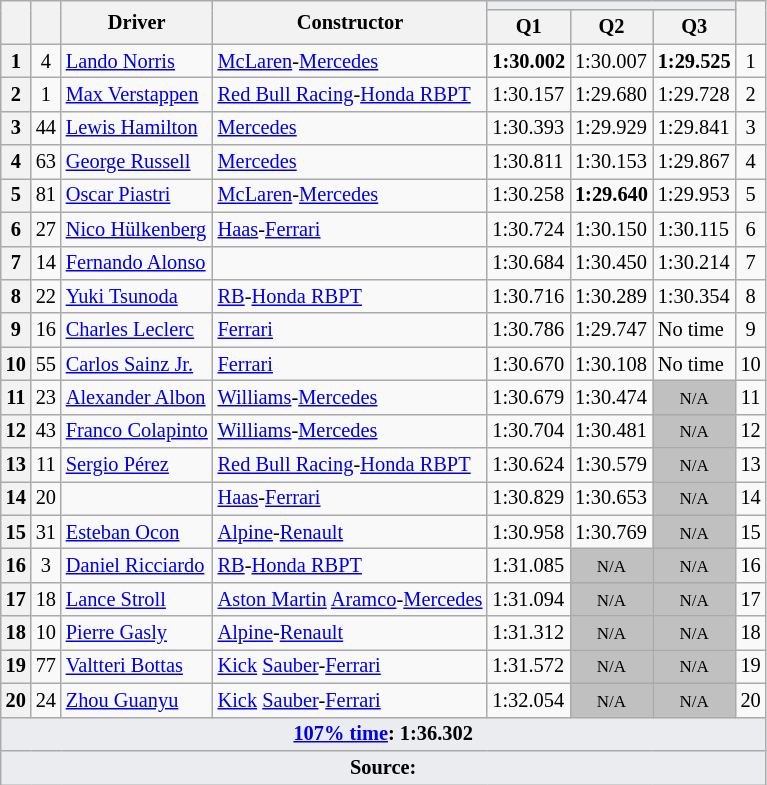<table class="wikitable sortable" style="font-size: 85%;">
<tr>
<th rowspan="2"></th>
<th rowspan="2"></th>
<th rowspan="2">Driver</th>
<th rowspan="2">Constructor</th>
<th colspan="3" style="background:#eaecf0; text-align:center;"></th>
<th rowspan="2"></th>
</tr>
<tr>
<th scope="col">Q1</th>
<th scope="col">Q2</th>
<th scope="col">Q3</th>
</tr>
<tr>
<th scope="row">1</th>
<td align="center">4</td>
<td data-sort-value="nor"> <a href='#'>Lando Norris</a></td>
<td><a href='#'>McLaren</a>-<a href='#'>Mercedes</a></td>
<td><strong>1:30.002</strong></td>
<td>1:30.007</td>
<td><strong>1:29.525</strong></td>
<td align="center">1</td>
</tr>
<tr>
<th scope="row">2</th>
<td align="center">1</td>
<td data-sort-value="ver"> <a href='#'>Max Verstappen</a></td>
<td><a href='#'>Red Bull Racing</a>-<a href='#'>Honda RBPT</a></td>
<td>1:30.157</td>
<td>1:29.680</td>
<td>1:29.728</td>
<td align="center">2</td>
</tr>
<tr>
<th scope="row">3</th>
<td align="center">44</td>
<td data-sort-value="ham"> <a href='#'>Lewis Hamilton</a></td>
<td><a href='#'>Mercedes</a></td>
<td>1:30.393</td>
<td>1:29.929</td>
<td>1:29.841</td>
<td align="center">3</td>
</tr>
<tr>
<th scope="row">4</th>
<td align="center">63</td>
<td data-sort-value="rus"> <a href='#'>George Russell</a></td>
<td><a href='#'>Mercedes</a></td>
<td>1:30.811</td>
<td>1:30.153</td>
<td>1:29.867</td>
<td align="center">4</td>
</tr>
<tr>
<th scope="row">5</th>
<td align="center">81</td>
<td data-sort-value="pia"> <a href='#'>Oscar Piastri</a></td>
<td><a href='#'>McLaren</a>-<a href='#'>Mercedes</a></td>
<td>1:30.258</td>
<td><strong>1:29.640</strong></td>
<td>1:29.953</td>
<td align="center">5</td>
</tr>
<tr>
<th scope="row">6</th>
<td align="center">27</td>
<td data-sort-value="hul"> <a href='#'>Nico Hülkenberg</a></td>
<td><a href='#'>Haas</a>-<a href='#'>Ferrari</a></td>
<td>1:30.724</td>
<td>1:30.150</td>
<td>1:30.115</td>
<td align="center">6</td>
</tr>
<tr>
<th scope="row">7</th>
<td align="center">14</td>
<td data-sort-value="alo"> <a href='#'>Fernando Alonso</a></td>
<td></td>
<td>1:30.684</td>
<td>1:30.450</td>
<td>1:30.214</td>
<td align="center">7</td>
</tr>
<tr>
<th scope="row">8</th>
<td align="center">22</td>
<td data-sort-value="tsu"> <a href='#'>Yuki Tsunoda</a></td>
<td><a href='#'>RB</a>-<a href='#'>Honda RBPT</a></td>
<td>1:30.716</td>
<td>1:30.289</td>
<td>1:30.354</td>
<td align="center">8</td>
</tr>
<tr>
<th scope="row">9</th>
<td align="center">16</td>
<td data-sort-value="lec"> <a href='#'>Charles Leclerc</a></td>
<td><a href='#'>Ferrari</a></td>
<td>1:30.786</td>
<td>1:29.747</td>
<td>No time</td>
<td align="center">9</td>
</tr>
<tr>
<th scope="row">10</th>
<td align="center">55</td>
<td data-sort-value="sai"> <a href='#'>Carlos Sainz Jr.</a></td>
<td><a href='#'>Ferrari</a></td>
<td>1:30.670</td>
<td>1:30.108</td>
<td>No time</td>
<td align="center">10</td>
</tr>
<tr>
<th scope="row">11</th>
<td align="center">23</td>
<td data-sort-value="alb"> <a href='#'>Alexander Albon</a></td>
<td><a href='#'>Williams</a>-<a href='#'>Mercedes</a></td>
<td>1:30.679</td>
<td>1:30.474</td>
<td data-sort-value="11" align="center" style="background: silver"><small>N/A</small></td>
<td align="center">11</td>
</tr>
<tr>
<th scope="row">12</th>
<td align="center">43</td>
<td data-sort-value="col"> <a href='#'>Franco Colapinto</a></td>
<td><a href='#'>Williams</a>-<a href='#'>Mercedes</a></td>
<td>1:30.704</td>
<td>1:30.481</td>
<td data-sort-value="12" align="center" style="background: silver"><small>N/A</small></td>
<td align="center">12</td>
</tr>
<tr>
<th scope="row">13</th>
<td align="center">11</td>
<td data-sort-value="per"> <a href='#'>Sergio Pérez</a></td>
<td><a href='#'>Red Bull Racing</a>-<a href='#'>Honda RBPT</a></td>
<td>1:30.624</td>
<td>1:30.579</td>
<td data-sort-value="13" align="center" style="background: silver"><small>N/A</small></td>
<td align="center">13</td>
</tr>
<tr>
<th scope="row">14</th>
<td align="center">20</td>
<td data-sort-value="mag"></td>
<td><a href='#'>Haas</a>-<a href='#'>Ferrari</a></td>
<td>1:30.829</td>
<td>1:30.653</td>
<td data-sort-value="14" align="center" style="background: silver"><small>N/A</small></td>
<td align="center">14</td>
</tr>
<tr>
<th scope="row">15</th>
<td align="center">31</td>
<td data-sort-value="oco"> <a href='#'>Esteban Ocon</a></td>
<td><a href='#'>Alpine</a>-<a href='#'>Renault</a></td>
<td>1:30.958</td>
<td>1:30.769</td>
<td data-sort-value="15" align="center" style="background: silver"><small>N/A</small></td>
<td align="center">15</td>
</tr>
<tr>
<th scope="row">16</th>
<td align="center">3</td>
<td data-sort-value="ric"> <a href='#'>Daniel Ricciardo</a></td>
<td><a href='#'>RB</a>-<a href='#'>Honda RBPT</a></td>
<td>1:31.085</td>
<td data-sort-value="16" align="center" style="background: silver"><small>N/A</small></td>
<td data-sort-value="16" align="center" style="background: silver"><small>N/A</small></td>
<td align="center">16</td>
</tr>
<tr>
<th scope="row">17</th>
<td align="center">18</td>
<td data-sort-value="str"> <a href='#'>Lance Stroll</a></td>
<td><a href='#'>Aston Martin</a> <a href='#'>Aramco</a>-<a href='#'>Mercedes</a></td>
<td>1:31.094</td>
<td data-sort-value="17" align="center" style="background: silver"><small>N/A</small></td>
<td data-sort-value="17" align="center" style="background: silver"><small>N/A</small></td>
<td align="center">17</td>
</tr>
<tr>
<th scope="row">18</th>
<td align="center">10</td>
<td data-sort-value="gas"> <a href='#'>Pierre Gasly</a></td>
<td><a href='#'>Alpine</a>-<a href='#'>Renault</a></td>
<td>1:31.312</td>
<td data-sort-value="18" align="center" style="background: silver"><small>N/A</small></td>
<td data-sort-value="18" align="center" style="background: silver"><small>N/A</small></td>
<td align="center">18</td>
</tr>
<tr>
<th scope="row">19</th>
<td align="center">77</td>
<td data-sort-value="bot"> <a href='#'>Valtteri Bottas</a></td>
<td><a href='#'>Kick</a> <a href='#'>Sauber</a>-<a href='#'>Ferrari</a></td>
<td>1:31.572</td>
<td data-sort-value="19" align="center" style="background: silver"><small>N/A</small></td>
<td data-sort-value="19" align="center" style="background: silver"><small>N/A</small></td>
<td align="center">19</td>
</tr>
<tr>
<th scope="row">20</th>
<td align="center">24</td>
<td data-sort-value="zho"> <a href='#'>Zhou Guanyu</a></td>
<td><a href='#'>Kick</a> <a href='#'>Sauber</a>-<a href='#'>Ferrari</a></td>
<td>1:32.054</td>
<td data-sort-value="20" align="center" style="background: silver"><small>N/A</small></td>
<td data-sort-value="20" align="center" style="background: silver"><small>N/A</small></td>
<td align="center">20</td>
</tr>
<tr class="sortbottom">
<td colspan="8" style="background-color:#eaecf0;text-align:center"><strong><a href='#'>107% time</a>: 1:36.302</strong></td>
</tr>
<tr class="sortbottom">
<td colspan="8" style="background-color:#eaecf0;text-align:center"><strong>Source:</strong></td>
</tr>
</table>
